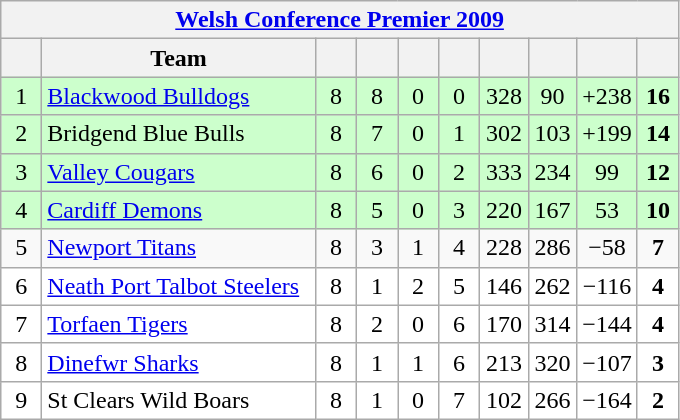<table class="wikitable" style="text-align:center;">
<tr>
<th colspan="11"><a href='#'>Welsh Conference Premier 2009</a></th>
</tr>
<tr>
<th width="20"></th>
<th width="175">Team</th>
<th width="20"></th>
<th width="20"></th>
<th width="20"></th>
<th width="20"></th>
<th width="25"></th>
<th width="25"></th>
<th width="25"></th>
<th width="20"></th>
</tr>
<tr align=center style="background:#ccffcc;">
<td>1</td>
<td style="text-align:left;"><a href='#'>Blackwood Bulldogs</a></td>
<td>8</td>
<td>8</td>
<td>0</td>
<td>0</td>
<td>328</td>
<td>90</td>
<td>+238</td>
<td><strong>16</strong></td>
</tr>
<tr align=center style="background:#ccffcc;">
<td>2</td>
<td style="text-align:left;">Bridgend Blue Bulls</td>
<td>8</td>
<td>7</td>
<td>0</td>
<td>1</td>
<td>302</td>
<td>103</td>
<td>+199</td>
<td><strong>14</strong></td>
</tr>
<tr align=center style="background:#ccffcc;">
<td>3</td>
<td style="text-align:left;"><a href='#'>Valley Cougars</a></td>
<td>8</td>
<td>6</td>
<td>0</td>
<td>2</td>
<td>333</td>
<td>234</td>
<td>99</td>
<td><strong>12</strong></td>
</tr>
<tr align=center style="background:#ccffcc;">
<td>4</td>
<td style="text-align:left"><a href='#'>Cardiff Demons</a></td>
<td>8</td>
<td>5</td>
<td>0</td>
<td>3</td>
<td>220</td>
<td>167</td>
<td>53</td>
<td><strong>10</strong></td>
</tr>
<tr align=center style="background:#white;">
<td>5</td>
<td style="text-align:left;"><a href='#'>Newport Titans</a></td>
<td>8</td>
<td>3</td>
<td>1</td>
<td>4</td>
<td>228</td>
<td>286</td>
<td>−58</td>
<td><strong>7</strong></td>
</tr>
<tr align=center style="background:white;">
<td>6</td>
<td style="text-align:left;"><a href='#'>Neath Port Talbot Steelers</a></td>
<td>8</td>
<td>1</td>
<td>2</td>
<td>5</td>
<td>146</td>
<td>262</td>
<td>−116</td>
<td><strong>4</strong></td>
</tr>
<tr align=center style="background:white;">
<td>7</td>
<td style="text-align:left;"><a href='#'>Torfaen Tigers</a></td>
<td>8</td>
<td>2</td>
<td>0</td>
<td>6</td>
<td>170</td>
<td>314</td>
<td>−144</td>
<td><strong>4</strong></td>
</tr>
<tr align=center style="background:white;">
<td>8</td>
<td style="text-align:left;"><a href='#'>Dinefwr Sharks</a></td>
<td>8</td>
<td>1</td>
<td>1</td>
<td>6</td>
<td>213</td>
<td>320</td>
<td>−107</td>
<td><strong>3</strong></td>
</tr>
<tr align=center style="background:white;">
<td>9</td>
<td style="text-align:left;">St Clears Wild Boars</td>
<td>8</td>
<td>1</td>
<td>0</td>
<td>7</td>
<td>102</td>
<td>266</td>
<td>−164</td>
<td><strong>2</strong></td>
</tr>
</table>
